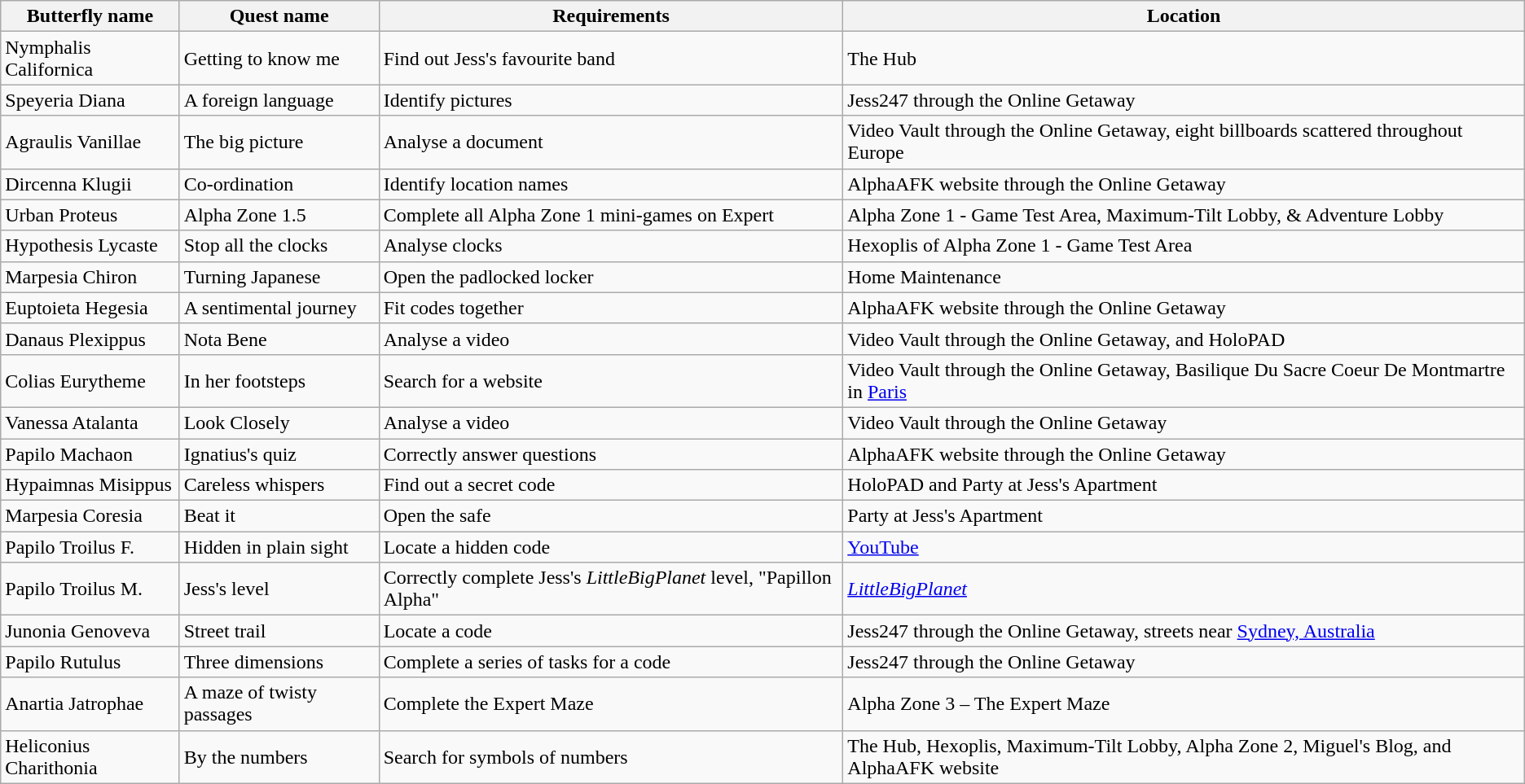<table class="wikitable">
<tr>
<th>Butterfly name</th>
<th>Quest name</th>
<th>Requirements</th>
<th>Location</th>
</tr>
<tr>
<td>Nymphalis Californica</td>
<td>Getting to know me</td>
<td>Find out Jess's favourite band</td>
<td>The Hub</td>
</tr>
<tr>
<td>Speyeria Diana</td>
<td>A foreign language</td>
<td>Identify pictures</td>
<td>Jess247 through the Online Getaway</td>
</tr>
<tr>
<td>Agraulis Vanillae</td>
<td>The big picture</td>
<td>Analyse a document</td>
<td>Video Vault through the Online Getaway, eight billboards scattered throughout Europe</td>
</tr>
<tr>
<td>Dircenna Klugii</td>
<td>Co-ordination</td>
<td>Identify location names</td>
<td>AlphaAFK website through the Online Getaway</td>
</tr>
<tr>
<td>Urban Proteus</td>
<td>Alpha Zone 1.5</td>
<td>Complete all Alpha Zone 1 mini-games on Expert</td>
<td>Alpha Zone 1 - Game Test Area, Maximum-Tilt Lobby, & Adventure Lobby</td>
</tr>
<tr>
<td>Hypothesis Lycaste</td>
<td>Stop all the clocks</td>
<td>Analyse clocks</td>
<td>Hexoplis of Alpha Zone 1 - Game Test Area</td>
</tr>
<tr>
<td>Marpesia Chiron</td>
<td>Turning Japanese</td>
<td>Open the padlocked locker</td>
<td>Home Maintenance</td>
</tr>
<tr>
<td>Euptoieta Hegesia</td>
<td>A sentimental journey</td>
<td>Fit codes together</td>
<td>AlphaAFK website through the Online Getaway</td>
</tr>
<tr>
<td>Danaus Plexippus</td>
<td>Nota Bene</td>
<td>Analyse a video</td>
<td>Video Vault through the Online Getaway, and HoloPAD</td>
</tr>
<tr>
<td>Colias Eurytheme</td>
<td>In her footsteps</td>
<td>Search for a website</td>
<td>Video Vault through the Online Getaway, Basilique Du Sacre Coeur De Montmartre in <a href='#'>Paris</a></td>
</tr>
<tr>
<td>Vanessa Atalanta</td>
<td>Look Closely</td>
<td>Analyse a video</td>
<td>Video Vault through the Online Getaway</td>
</tr>
<tr>
<td>Papilo Machaon</td>
<td>Ignatius's quiz</td>
<td>Correctly answer questions</td>
<td>AlphaAFK website through the Online Getaway</td>
</tr>
<tr>
<td>Hypaimnas Misippus</td>
<td>Careless whispers</td>
<td>Find out a secret code</td>
<td>HoloPAD and Party at Jess's Apartment</td>
</tr>
<tr>
<td>Marpesia Coresia</td>
<td>Beat it</td>
<td>Open the safe</td>
<td>Party at Jess's Apartment</td>
</tr>
<tr>
<td>Papilo Troilus F.</td>
<td>Hidden in plain sight</td>
<td>Locate a hidden code</td>
<td><a href='#'>YouTube</a></td>
</tr>
<tr>
<td>Papilo Troilus M.</td>
<td>Jess's level</td>
<td>Correctly complete Jess's <em>LittleBigPlanet</em> level, "Papillon Alpha"</td>
<td><em><a href='#'>LittleBigPlanet</a></em></td>
</tr>
<tr>
<td>Junonia Genoveva</td>
<td>Street trail</td>
<td>Locate a code</td>
<td>Jess247 through the Online Getaway, streets near <a href='#'>Sydney, Australia</a></td>
</tr>
<tr>
<td>Papilo Rutulus</td>
<td>Three dimensions</td>
<td>Complete a series of tasks for a code</td>
<td>Jess247 through the Online Getaway</td>
</tr>
<tr>
<td>Anartia Jatrophae</td>
<td>A maze of twisty passages</td>
<td>Complete the Expert Maze</td>
<td>Alpha Zone 3 – The Expert Maze</td>
</tr>
<tr>
<td>Heliconius Charithonia</td>
<td>By the numbers</td>
<td>Search for symbols of numbers</td>
<td>The Hub, Hexoplis, Maximum-Tilt Lobby, Alpha Zone 2, Miguel's Blog, and AlphaAFK website</td>
</tr>
</table>
